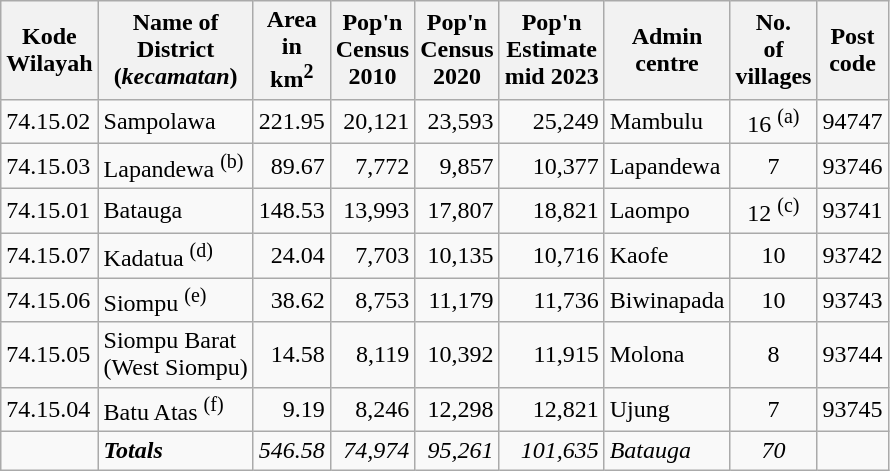<table class="sortable wikitable">
<tr>
<th>Kode <br>Wilayah</th>
<th>Name of<br>District<br>(<em>kecamatan</em>)</th>
<th>Area<br> in<br> km<sup>2</sup></th>
<th>Pop'n<br>Census<br>2010</th>
<th>Pop'n<br>Census<br>2020</th>
<th>Pop'n<br>Estimate<br>mid 2023</th>
<th>Admin<br>centre</th>
<th>No.<br> of<br>villages</th>
<th>Post<br>code</th>
</tr>
<tr>
<td>74.15.02</td>
<td>Sampolawa</td>
<td align="right">221.95</td>
<td align="right">20,121</td>
<td align="right">23,593</td>
<td align="right">25,249</td>
<td>Mambulu</td>
<td align="center">16 <sup>(a)</sup></td>
<td align="right">94747</td>
</tr>
<tr>
<td>74.15.03</td>
<td>Lapandewa <sup>(b)</sup></td>
<td align="right">89.67</td>
<td align="right">7,772</td>
<td align="right">9,857</td>
<td align="right">10,377</td>
<td>Lapandewa</td>
<td align="center">7</td>
<td align="right">93746</td>
</tr>
<tr>
<td>74.15.01</td>
<td>Batauga</td>
<td align="right">148.53</td>
<td align="right">13,993</td>
<td align="right">17,807</td>
<td align="right">18,821</td>
<td>Laompo</td>
<td align="center">12 <sup>(c)</sup></td>
<td align="right">93741</td>
</tr>
<tr>
<td>74.15.07</td>
<td>Kadatua <sup>(d)</sup></td>
<td align="right">24.04</td>
<td align="right">7,703</td>
<td align="right">10,135</td>
<td align="right">10,716</td>
<td>Kaofe</td>
<td align="center">10</td>
<td align="right">93742</td>
</tr>
<tr>
<td>74.15.06</td>
<td>Siompu <sup>(e)</sup></td>
<td align="right">38.62</td>
<td align="right">8,753</td>
<td align="right">11,179</td>
<td align="right">11,736</td>
<td>Biwinapada</td>
<td align="center">10</td>
<td align="right">93743</td>
</tr>
<tr>
<td>74.15.05</td>
<td>Siompu Barat <br>(West Siompu)</td>
<td align="right">14.58</td>
<td align="right">8,119</td>
<td align="right">10,392</td>
<td align="right">11,915</td>
<td>Molona</td>
<td align="center">8</td>
<td align="right">93744</td>
</tr>
<tr>
<td>74.15.04</td>
<td>Batu Atas <sup>(f)</sup></td>
<td align="right">9.19</td>
<td align="right">8,246</td>
<td align="right">12,298</td>
<td align="right">12,821</td>
<td>Ujung</td>
<td align="center">7</td>
<td align="right">93745</td>
</tr>
<tr>
<td></td>
<td><strong><em>Totals</em></strong></td>
<td align="right"><em>546.58</em></td>
<td align="right"><em>74,974</em></td>
<td align="right"><em>95,261</em></td>
<td align="right"><em>101,635</em></td>
<td><em>Batauga</em></td>
<td align="center"><em>70</em></td>
<td align="right"></td>
</tr>
</table>
